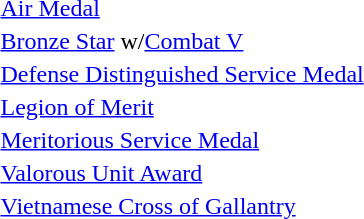<table>
<tr>
<td> <a href='#'>Air Medal</a></td>
</tr>
<tr>
<td> <a href='#'>Bronze Star</a> w/<a href='#'>Combat V</a></td>
</tr>
<tr>
<td> <a href='#'>Defense Distinguished Service Medal</a></td>
</tr>
<tr>
<td> <a href='#'>Legion of Merit</a></td>
</tr>
<tr>
<td> <a href='#'>Meritorious Service Medal</a></td>
</tr>
<tr>
<td> <a href='#'>Valorous Unit Award</a></td>
</tr>
<tr>
<td> <a href='#'>Vietnamese Cross of Gallantry</a></td>
</tr>
</table>
